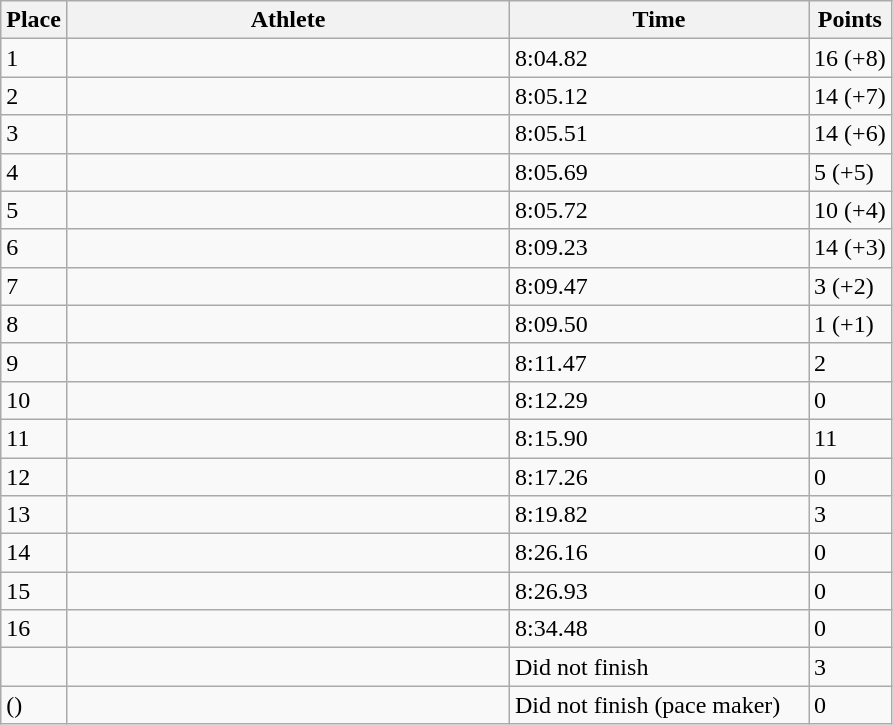<table class="wikitable sortable">
<tr>
<th>Place</th>
<th style="width:18em">Athlete</th>
<th style="width:12em">Time</th>
<th>Points</th>
</tr>
<tr>
<td>1</td>
<td></td>
<td>8:04.82 </td>
<td>16 (+8)</td>
</tr>
<tr>
<td>2</td>
<td></td>
<td>8:05.12 </td>
<td>14 (+7)</td>
</tr>
<tr>
<td>3</td>
<td></td>
<td>8:05.51  </td>
<td>14 (+6)</td>
</tr>
<tr>
<td>4</td>
<td></td>
<td>8:05.69   </td>
<td>5 (+5)</td>
</tr>
<tr>
<td>5</td>
<td></td>
<td>8:05.72 </td>
<td>10 (+4)</td>
</tr>
<tr>
<td>6</td>
<td></td>
<td>8:09.23</td>
<td>14 (+3)</td>
</tr>
<tr>
<td>7</td>
<td></td>
<td>8:09.47 </td>
<td>3 (+2)</td>
</tr>
<tr>
<td>8</td>
<td></td>
<td>8:09.50 </td>
<td>1 (+1)</td>
</tr>
<tr>
<td>9</td>
<td></td>
<td>8:11.47</td>
<td>2</td>
</tr>
<tr>
<td>10</td>
<td></td>
<td>8:12.29 </td>
<td>0</td>
</tr>
<tr>
<td>11</td>
<td></td>
<td>8:15.90</td>
<td>11</td>
</tr>
<tr>
<td>12</td>
<td></td>
<td>8:17.26</td>
<td>0</td>
</tr>
<tr>
<td>13</td>
<td></td>
<td>8:19.82</td>
<td>3</td>
</tr>
<tr>
<td>14</td>
<td></td>
<td>8:26.16</td>
<td>0</td>
</tr>
<tr>
<td>15</td>
<td></td>
<td>8:26.93</td>
<td>0</td>
</tr>
<tr>
<td>16</td>
<td></td>
<td>8:34.48</td>
<td>0</td>
</tr>
<tr>
<td data-sort-value=17></td>
<td></td>
<td>Did not finish</td>
<td>3</td>
</tr>
<tr>
<td data-sort-value=18> ()</td>
<td></td>
<td>Did not finish (pace maker)</td>
<td>0</td>
</tr>
</table>
